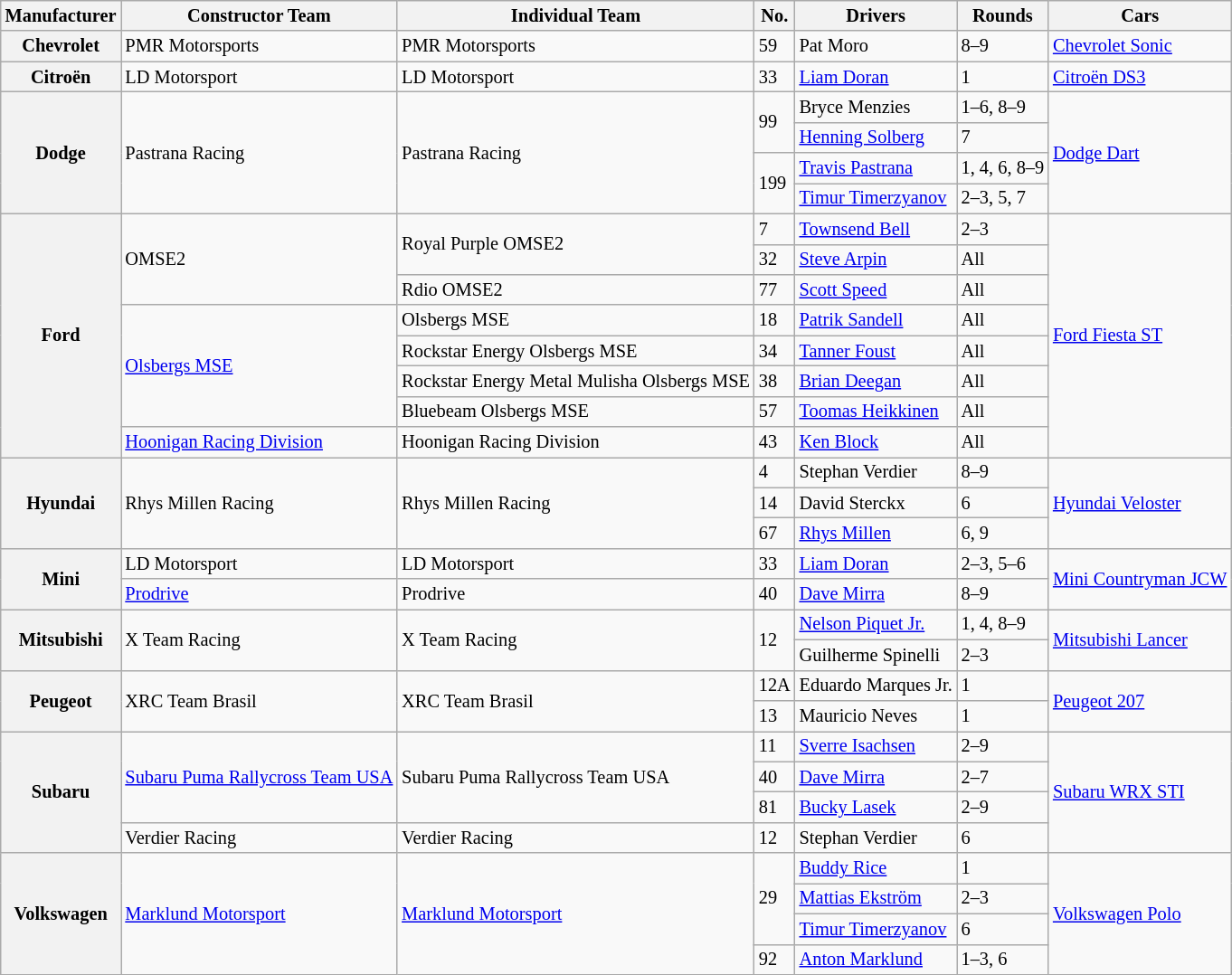<table class="wikitable" style="font-size: 85%">
<tr>
<th>Manufacturer</th>
<th>Constructor Team</th>
<th>Individual Team</th>
<th>No.</th>
<th>Drivers</th>
<th>Rounds</th>
<th>Cars</th>
</tr>
<tr>
<th>Chevrolet</th>
<td> PMR Motorsports</td>
<td>PMR Motorsports</td>
<td>59</td>
<td> Pat Moro</td>
<td>8–9</td>
<td><a href='#'>Chevrolet Sonic</a></td>
</tr>
<tr>
<th>Citroën</th>
<td> LD Motorsport</td>
<td>LD Motorsport</td>
<td>33</td>
<td> <a href='#'>Liam Doran</a></td>
<td>1</td>
<td><a href='#'>Citroën DS3</a></td>
</tr>
<tr>
<th rowspan="4">Dodge</th>
<td rowspan="4"> Pastrana Racing</td>
<td rowspan=4>Pastrana Racing</td>
<td rowspan=2>99</td>
<td> Bryce Menzies</td>
<td>1–6, 8–9</td>
<td rowspan="4"><a href='#'>Dodge Dart</a></td>
</tr>
<tr>
<td> <a href='#'>Henning Solberg</a></td>
<td>7</td>
</tr>
<tr>
<td rowspan=2>199</td>
<td> <a href='#'>Travis Pastrana</a></td>
<td>1, 4, 6, 8–9</td>
</tr>
<tr>
<td> <a href='#'>Timur Timerzyanov</a></td>
<td>2–3, 5, 7</td>
</tr>
<tr>
<th rowspan="8">Ford</th>
<td rowspan="3"> OMSE2</td>
<td rowspan=2>Royal Purple OMSE2</td>
<td>7</td>
<td> <a href='#'>Townsend Bell</a></td>
<td>2–3</td>
<td rowspan="8"><a href='#'>Ford Fiesta ST</a></td>
</tr>
<tr>
<td>32</td>
<td> <a href='#'>Steve Arpin</a></td>
<td>All</td>
</tr>
<tr>
<td>Rdio OMSE2</td>
<td>77</td>
<td> <a href='#'>Scott Speed</a></td>
<td>All</td>
</tr>
<tr>
<td rowspan="4"> <a href='#'>Olsbergs MSE</a></td>
<td>Olsbergs MSE</td>
<td>18</td>
<td> <a href='#'>Patrik Sandell</a></td>
<td>All</td>
</tr>
<tr>
<td>Rockstar Energy Olsbergs MSE</td>
<td>34</td>
<td> <a href='#'>Tanner Foust</a></td>
<td>All</td>
</tr>
<tr>
<td>Rockstar Energy Metal Mulisha Olsbergs MSE</td>
<td>38</td>
<td> <a href='#'>Brian Deegan</a></td>
<td>All</td>
</tr>
<tr>
<td>Bluebeam Olsbergs MSE</td>
<td>57</td>
<td> <a href='#'>Toomas Heikkinen</a></td>
<td>All</td>
</tr>
<tr>
<td> <a href='#'>Hoonigan Racing Division</a></td>
<td>Hoonigan Racing Division</td>
<td>43</td>
<td> <a href='#'>Ken Block</a></td>
<td>All</td>
</tr>
<tr>
<th rowspan="3">Hyundai</th>
<td rowspan="3"> Rhys Millen Racing</td>
<td rowspan=3>Rhys Millen Racing</td>
<td>4</td>
<td> Stephan Verdier</td>
<td>8–9</td>
<td rowspan="3"><a href='#'>Hyundai Veloster</a></td>
</tr>
<tr>
<td>14</td>
<td> David Sterckx</td>
<td>6</td>
</tr>
<tr>
<td>67</td>
<td> <a href='#'>Rhys Millen</a></td>
<td>6, 9</td>
</tr>
<tr>
<th rowspan="2">Mini</th>
<td> LD Motorsport</td>
<td>LD Motorsport</td>
<td>33</td>
<td> <a href='#'>Liam Doran</a></td>
<td>2–3, 5–6</td>
<td rowspan="2"><a href='#'>Mini Countryman JCW</a></td>
</tr>
<tr>
<td> <a href='#'>Prodrive</a></td>
<td>Prodrive</td>
<td>40</td>
<td> <a href='#'>Dave Mirra</a></td>
<td>8–9</td>
</tr>
<tr>
<th rowspan="2">Mitsubishi</th>
<td rowspan="2"> X Team Racing</td>
<td rowspan="2">X Team Racing</td>
<td rowspan="2">12</td>
<td> <a href='#'>Nelson Piquet Jr.</a></td>
<td>1, 4, 8–9</td>
<td rowspan="2"><a href='#'>Mitsubishi Lancer</a></td>
</tr>
<tr>
<td> Guilherme Spinelli</td>
<td>2–3</td>
</tr>
<tr>
<th rowspan="2">Peugeot</th>
<td rowspan="2"> XRC Team Brasil</td>
<td rowspan=2>XRC Team Brasil</td>
<td>12A</td>
<td> Eduardo Marques Jr.</td>
<td>1</td>
<td rowspan="2"><a href='#'>Peugeot 207</a></td>
</tr>
<tr>
<td>13</td>
<td> Mauricio Neves</td>
<td>1</td>
</tr>
<tr>
<th rowspan="4">Subaru</th>
<td rowspan="3"> <a href='#'>Subaru Puma Rallycross Team USA</a></td>
<td rowspan=3>Subaru Puma Rallycross Team USA</td>
<td>11</td>
<td> <a href='#'>Sverre Isachsen</a></td>
<td>2–9</td>
<td rowspan="4"><a href='#'>Subaru WRX STI</a></td>
</tr>
<tr>
<td>40</td>
<td> <a href='#'>Dave Mirra</a></td>
<td>2–7</td>
</tr>
<tr>
<td>81</td>
<td> <a href='#'>Bucky Lasek</a></td>
<td>2–9</td>
</tr>
<tr>
<td> Verdier Racing</td>
<td>Verdier Racing</td>
<td>12</td>
<td> Stephan Verdier</td>
<td>6</td>
</tr>
<tr>
<th rowspan="4">Volkswagen</th>
<td rowspan="4"> <a href='#'>Marklund Motorsport</a></td>
<td rowspan=4><a href='#'>Marklund Motorsport</a></td>
<td rowspan=3>29</td>
<td> <a href='#'>Buddy Rice</a></td>
<td>1</td>
<td rowspan="4"><a href='#'>Volkswagen Polo</a></td>
</tr>
<tr>
<td> <a href='#'>Mattias Ekström</a></td>
<td>2–3</td>
</tr>
<tr>
<td> <a href='#'>Timur Timerzyanov</a></td>
<td>6</td>
</tr>
<tr>
<td>92</td>
<td> <a href='#'>Anton Marklund</a></td>
<td>1–3, 6</td>
</tr>
</table>
